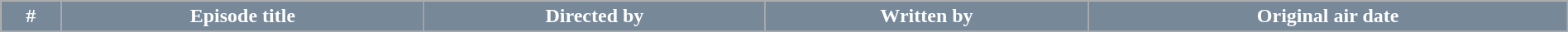<table class="wikitable plainrowheaders" style="margin: auto; width: 100%">
<tr>
<th style="background:#778899; color:#fff;">#</th>
<th style="background:#778899; color:#fff;">Episode title</th>
<th style="background:#778899; color:#fff;">Directed by</th>
<th style="background:#778899; color:#fff;">Written by</th>
<th style="background:#778899; color:#fff;">Original air date</th>
</tr>
<tr>
</tr>
</table>
